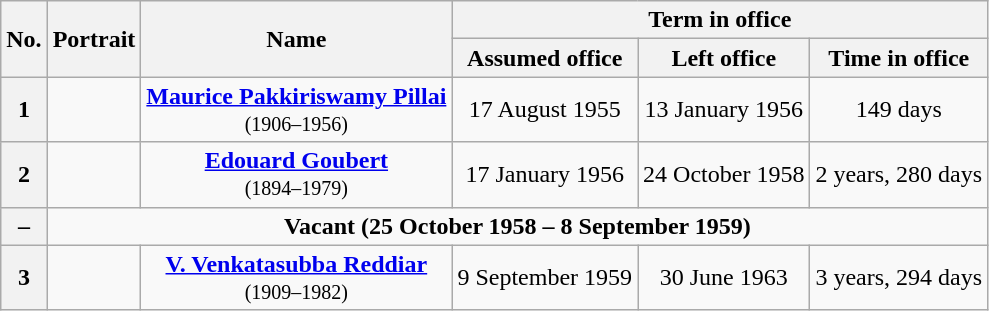<table class="wikitable sortable" style="text-align:center;">
<tr>
<th rowspan=2>No.</th>
<th rowspan=2>Portrait</th>
<th rowspan=2>Name<br></th>
<th colspan=3>Term in office</th>
</tr>
<tr>
<th>Assumed office</th>
<th>Left office</th>
<th>Time in office</th>
</tr>
<tr>
<th>1</th>
<td></td>
<td><strong><a href='#'>Maurice Pakkiriswamy Pillai</a></strong><br><small>(1906–1956)</small></td>
<td>17 August 1955</td>
<td>13 January 1956</td>
<td>149 days</td>
</tr>
<tr>
<th>2</th>
<td></td>
<td><strong><a href='#'>Edouard Goubert</a></strong><br><small>(1894–1979)</small></td>
<td>17 January 1956</td>
<td>24 October 1958</td>
<td>2 years, 280 days</td>
</tr>
<tr>
<th>–</th>
<td colspan=5><strong>Vacant (25 October 1958 – 8 September 1959)</strong></td>
</tr>
<tr>
<th>3</th>
<td></td>
<td><strong><a href='#'>V. Venkatasubba Reddiar</a></strong><br><small>(1909–1982)</small></td>
<td>9 September 1959</td>
<td>30 June 1963</td>
<td>3 years, 294 days</td>
</tr>
</table>
